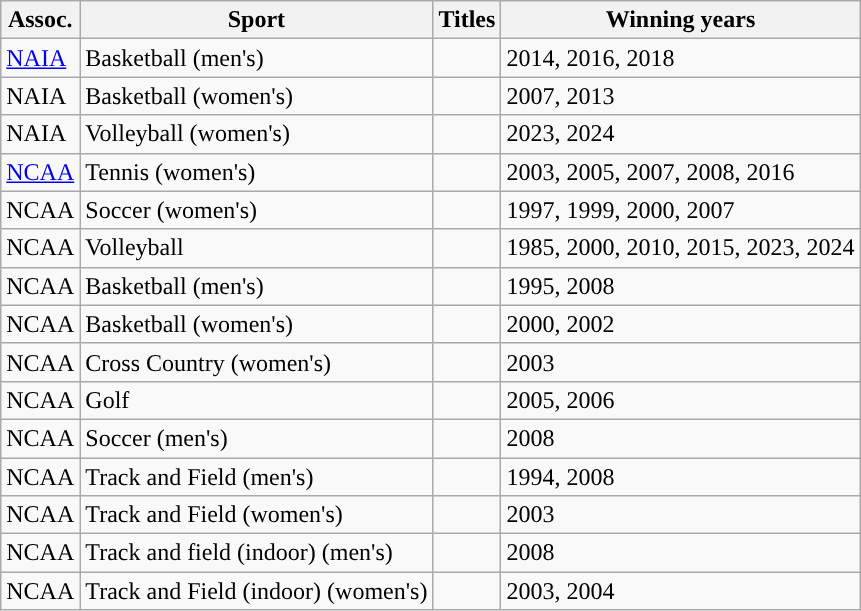<table class="wikitable"; style= "text-align: ">
<tr>
<th width=px>Assoc.</th>
<th width=px>Sport</th>
<th width=px>Titles</th>
<th width=px>Winning years</th>
</tr>
<tr>
<td><a href='#'>NAIA</a></td>
<td>Basketball (men's)</td>
<td></td>
<td>2014, 2016, 2018</td>
</tr>
<tr>
<td>NAIA</td>
<td>Basketball (women's)</td>
<td></td>
<td>2007, 2013</td>
</tr>
<tr>
<td>NAIA</td>
<td>Volleyball (women's)</td>
<td></td>
<td>2023, 2024</td>
</tr>
<tr>
<td><a href='#'>NCAA</a></td>
<td>Tennis (women's)</td>
<td></td>
<td>2003, 2005, 2007, 2008, 2016</td>
</tr>
<tr>
<td>NCAA</td>
<td>Soccer (women's)</td>
<td></td>
<td>1997, 1999, 2000, 2007</td>
</tr>
<tr>
<td>NCAA</td>
<td>Volleyball</td>
<td></td>
<td>1985, 2000, 2010, 2015, 2023, 2024</td>
</tr>
<tr>
<td>NCAA</td>
<td>Basketball (men's)</td>
<td></td>
<td>1995, 2008</td>
</tr>
<tr>
<td>NCAA</td>
<td>Basketball (women's)</td>
<td></td>
<td>2000, 2002</td>
</tr>
<tr>
<td>NCAA</td>
<td>Cross Country (women's)</td>
<td></td>
<td>2003</td>
</tr>
<tr>
<td>NCAA</td>
<td>Golf</td>
<td></td>
<td>2005, 2006</td>
</tr>
<tr>
<td>NCAA</td>
<td>Soccer (men's)</td>
<td></td>
<td>2008</td>
</tr>
<tr>
<td>NCAA</td>
<td>Track and Field (men's)</td>
<td></td>
<td>1994, 2008</td>
</tr>
<tr>
<td>NCAA</td>
<td>Track and Field (women's)</td>
<td></td>
<td>2003</td>
</tr>
<tr>
<td>NCAA</td>
<td>Track and field (indoor) (men's)</td>
<td></td>
<td>2008</td>
</tr>
<tr>
<td>NCAA</td>
<td>Track and Field (indoor) (women's)</td>
<td></td>
<td>2003, 2004</td>
</tr>
</table>
